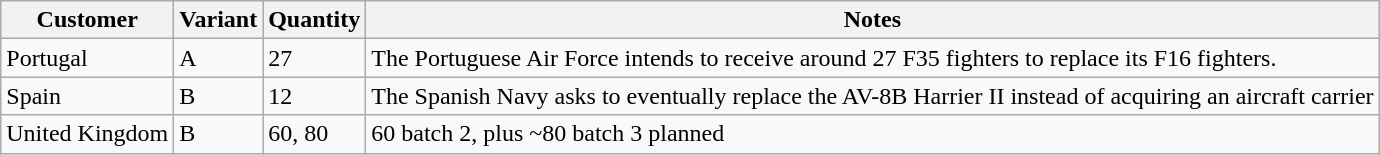<table class="wikitable">
<tr>
<th>Customer</th>
<th>Variant</th>
<th>Quantity</th>
<th>Notes</th>
</tr>
<tr>
<td>Portugal</td>
<td>A</td>
<td>27</td>
<td>The Portuguese Air Force intends to receive around 27 F35 fighters to replace its F16 fighters.</td>
</tr>
<tr>
<td>Spain</td>
<td>B</td>
<td>12</td>
<td>The Spanish Navy asks to eventually replace the AV-8B Harrier II instead of acquiring an aircraft carrier</td>
</tr>
<tr>
<td>United Kingdom</td>
<td>B</td>
<td>60, 80</td>
<td>60 batch 2, plus ~80 batch 3 planned</td>
</tr>
</table>
